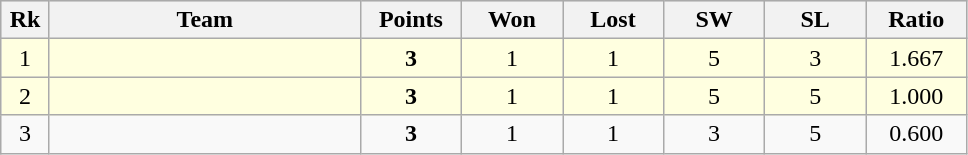<table class=wikitable style="text-align:center">
<tr bgcolor="#DCDCDC">
<th width="25">Rk</th>
<th width="200">Team</th>
<th width="60">Points</th>
<th width="60">Won</th>
<th width="60">Lost</th>
<th width="60">SW</th>
<th width="60">SL</th>
<th width="60">Ratio</th>
</tr>
<tr bgcolor=lightyellow>
<td>1</td>
<td align=left></td>
<td><strong>3</strong></td>
<td>1</td>
<td>1</td>
<td>5</td>
<td>3</td>
<td>1.667</td>
</tr>
<tr bgcolor=lightyellow>
<td>2</td>
<td align=left></td>
<td><strong>3</strong></td>
<td>1</td>
<td>1</td>
<td>5</td>
<td>5</td>
<td>1.000</td>
</tr>
<tr>
<td>3</td>
<td align=left></td>
<td><strong>3</strong></td>
<td>1</td>
<td>1</td>
<td>3</td>
<td>5</td>
<td>0.600</td>
</tr>
</table>
